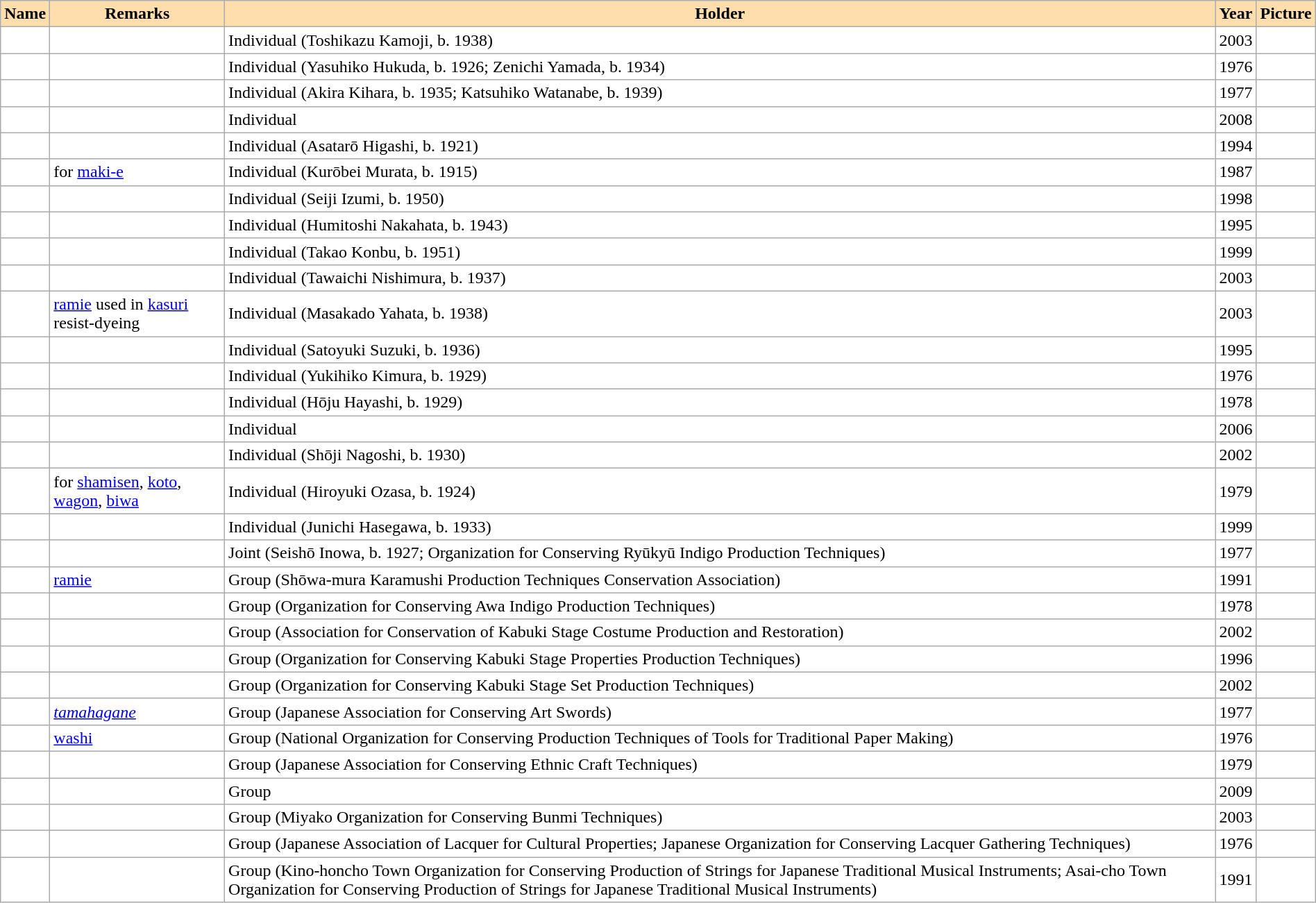<table class="wikitable sortable"  width="100%" style="background:#ffffff;">
<tr>
<th align="left" style="background:#ffdead;">Name</th>
<th align="left" style="background:#ffdead;"  class="unsortable">Remarks</th>
<th style="background:#ffdead;">Holder</th>
<th align="left" style="background:#ffdead;">Year</th>
<th align="left" style="background:#ffdead;" class="unsortable">Picture</th>
</tr>
<tr>
<td></td>
<td></td>
<td>Individual (Toshikazu Kamoji, b. 1938)</td>
<td>2003</td>
<td></td>
</tr>
<tr>
<td></td>
<td></td>
<td>Individual (Yasuhiko Hukuda, b. 1926; Zenichi Yamada, b. 1934)</td>
<td>1976</td>
<td></td>
</tr>
<tr>
<td></td>
<td></td>
<td>Individual (Akira Kihara, b. 1935; Katsuhiko Watanabe, b. 1939)</td>
<td>1977</td>
<td></td>
</tr>
<tr>
<td></td>
<td></td>
<td>Individual</td>
<td>2008</td>
<td></td>
</tr>
<tr>
<td></td>
<td></td>
<td>Individual (Asatarō Higashi, b. 1921)</td>
<td>1994</td>
<td></td>
</tr>
<tr>
<td></td>
<td>for <a href='#'>maki-e</a></td>
<td>Individual (Kurōbei Murata, b. 1915)</td>
<td>1987</td>
<td></td>
</tr>
<tr>
<td></td>
<td></td>
<td>Individual (Seiji Izumi, b. 1950)</td>
<td>1998</td>
<td></td>
</tr>
<tr>
<td></td>
<td></td>
<td>Individual (Humitoshi Nakahata, b. 1943)</td>
<td>1995</td>
<td></td>
</tr>
<tr>
<td></td>
<td></td>
<td>Individual (Takao Konbu, b. 1951)</td>
<td>1999</td>
<td></td>
</tr>
<tr>
<td></td>
<td></td>
<td>Individual (Tawaichi Nishimura, b. 1937)</td>
<td>2003</td>
<td></td>
</tr>
<tr>
<td></td>
<td><a href='#'>ramie</a> used in <a href='#'>kasuri</a> resist-dyeing</td>
<td>Individual (Masakado Yahata, b. 1938)</td>
<td>2003</td>
<td></td>
</tr>
<tr>
<td></td>
<td></td>
<td>Individual (Satoyuki Suzuki, b. 1936)</td>
<td>1995</td>
<td></td>
</tr>
<tr>
<td></td>
<td></td>
<td>Individual (Yukihiko Kimura, b. 1929)</td>
<td>1976</td>
<td></td>
</tr>
<tr>
<td></td>
<td></td>
<td>Individual (Hōju Hayashi, b. 1929)</td>
<td>1978</td>
<td></td>
</tr>
<tr>
<td></td>
<td></td>
<td>Individual</td>
<td>2006</td>
<td></td>
</tr>
<tr>
<td></td>
<td></td>
<td>Individual (Shōji Nagoshi, b. 1930)</td>
<td>2002</td>
<td></td>
</tr>
<tr>
<td></td>
<td>for <a href='#'>shamisen</a>, <a href='#'>koto</a>, <a href='#'>wagon</a>, <a href='#'>biwa</a></td>
<td>Individual (Hiroyuki Ozasa, b. 1924)</td>
<td>1979</td>
<td></td>
</tr>
<tr>
<td></td>
<td></td>
<td>Individual (Junichi Hasegawa, b. 1933)</td>
<td>1999</td>
<td></td>
</tr>
<tr>
<td></td>
<td></td>
<td>Joint (Seishō Inowa, b. 1927; Organization for Conserving Ryūkyū Indigo Production Techniques)</td>
<td>1977</td>
<td></td>
</tr>
<tr>
<td></td>
<td><a href='#'>ramie</a></td>
<td>Group (Shōwa-mura Karamushi Production Techniques Conservation Association)</td>
<td>1991</td>
<td></td>
</tr>
<tr>
<td></td>
<td></td>
<td>Group (Organization for Conserving Awa Indigo Production Techniques)</td>
<td>1978</td>
<td></td>
</tr>
<tr>
<td></td>
<td></td>
<td>Group (Association for Conservation of Kabuki Stage Costume Production and Restoration)</td>
<td>2002</td>
<td></td>
</tr>
<tr>
<td></td>
<td></td>
<td>Group (Organization for Conserving Kabuki Stage Properties Production Techniques)</td>
<td>1996</td>
<td></td>
</tr>
<tr>
<td></td>
<td></td>
<td>Group (Organization for Conserving Kabuki Stage Set Production Techniques)</td>
<td>2002</td>
<td></td>
</tr>
<tr>
<td></td>
<td><em><a href='#'>tamahagane</a></em></td>
<td>Group (Japanese Association for Conserving Art Swords)</td>
<td>1977</td>
<td></td>
</tr>
<tr>
<td></td>
<td><a href='#'>washi</a></td>
<td>Group (National Organization for Conserving Production Techniques of Tools for Traditional Paper Making)</td>
<td>1976</td>
<td></td>
</tr>
<tr>
<td></td>
<td></td>
<td>Group (Japanese Association for Conserving Ethnic Craft Techniques)</td>
<td>1979</td>
<td></td>
</tr>
<tr>
<td></td>
<td></td>
<td>Group</td>
<td>2009</td>
<td></td>
</tr>
<tr>
<td></td>
<td></td>
<td>Group (Miyako Organization for Conserving Bunmi Techniques)</td>
<td>2003</td>
<td></td>
</tr>
<tr>
<td></td>
<td></td>
<td>Group (Japanese Association of Lacquer for Cultural Properties; Japanese Organization for Conserving Lacquer Gathering Techniques)</td>
<td>1976</td>
<td></td>
</tr>
<tr>
<td></td>
<td></td>
<td>Group (Kino-honcho Town Organization for Conserving Production of Strings for Japanese Traditional Musical Instruments; Asai-cho Town Organization for Conserving Production of Strings for Japanese Traditional Musical Instruments)</td>
<td>1991</td>
<td></td>
</tr>
</table>
